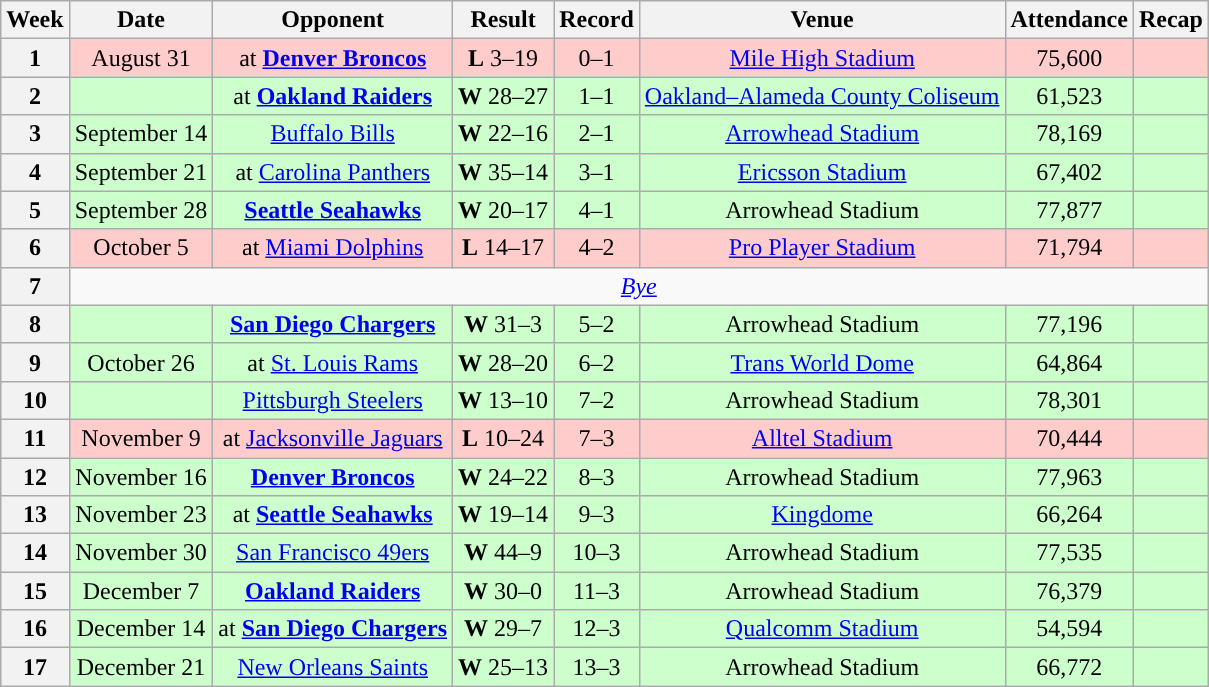<table class="wikitable" style="text-align:center">
<tr>
<th>Week</th>
<th>Date</th>
<th>Opponent</th>
<th>Result</th>
<th>Record</th>
<th>Venue</th>
<th>Attendance</th>
<th>Recap</th>
</tr>
<tr style="background:#fcc">
<th>1</th>
<td>August 31</td>
<td>at <strong><a href='#'>Denver Broncos</a></strong></td>
<td><strong>L</strong> 3–19</td>
<td>0–1</td>
<td><a href='#'>Mile High Stadium</a></td>
<td>75,600</td>
<td></td>
</tr>
<tr style="background:#cfc">
<th>2</th>
<td></td>
<td>at <strong><a href='#'>Oakland Raiders</a></strong></td>
<td><strong>W</strong> 28–27</td>
<td>1–1</td>
<td><a href='#'>Oakland–Alameda County Coliseum</a></td>
<td>61,523</td>
<td></td>
</tr>
<tr style="background:#cfc">
<th>3</th>
<td>September 14</td>
<td><a href='#'>Buffalo Bills</a></td>
<td><strong>W</strong> 22–16</td>
<td>2–1</td>
<td><a href='#'>Arrowhead Stadium</a></td>
<td>78,169</td>
<td></td>
</tr>
<tr style="background:#cfc">
<th>4</th>
<td>September 21</td>
<td>at <a href='#'>Carolina Panthers</a></td>
<td><strong>W</strong> 35–14</td>
<td>3–1</td>
<td><a href='#'>Ericsson Stadium</a></td>
<td>67,402</td>
<td></td>
</tr>
<tr style="background:#cfc">
<th>5</th>
<td>September 28</td>
<td><strong><a href='#'>Seattle Seahawks</a></strong></td>
<td><strong>W</strong> 20–17 </td>
<td>4–1</td>
<td>Arrowhead Stadium</td>
<td>77,877</td>
<td></td>
</tr>
<tr style="background:#fcc">
<th>6</th>
<td>October 5</td>
<td>at <a href='#'>Miami Dolphins</a></td>
<td><strong>L</strong> 14–17</td>
<td>4–2</td>
<td><a href='#'>Pro Player Stadium</a></td>
<td>71,794</td>
<td></td>
</tr>
<tr>
<th>7</th>
<td colspan="7"><em><a href='#'>Bye</a></em></td>
</tr>
<tr style="background:#cfc">
<th>8</th>
<td></td>
<td><strong><a href='#'>San Diego Chargers</a></strong></td>
<td><strong>W</strong> 31–3</td>
<td>5–2</td>
<td>Arrowhead Stadium</td>
<td>77,196</td>
<td></td>
</tr>
<tr style="background:#cfc">
<th>9</th>
<td>October 26</td>
<td>at <a href='#'>St. Louis Rams</a></td>
<td><strong>W</strong> 28–20</td>
<td>6–2</td>
<td><a href='#'>Trans World Dome</a></td>
<td>64,864</td>
<td></td>
</tr>
<tr style="background:#cfc">
<th>10</th>
<td></td>
<td><a href='#'>Pittsburgh Steelers</a></td>
<td><strong>W</strong> 13–10</td>
<td>7–2</td>
<td>Arrowhead Stadium</td>
<td>78,301</td>
<td></td>
</tr>
<tr style="background:#fcc">
<th>11</th>
<td>November 9</td>
<td>at <a href='#'>Jacksonville Jaguars</a></td>
<td><strong>L</strong> 10–24</td>
<td>7–3</td>
<td><a href='#'>Alltel Stadium</a></td>
<td>70,444</td>
<td></td>
</tr>
<tr style="background:#cfc">
<th>12</th>
<td>November 16</td>
<td><strong><a href='#'>Denver Broncos</a></strong></td>
<td><strong>W</strong> 24–22</td>
<td>8–3</td>
<td>Arrowhead Stadium</td>
<td>77,963</td>
<td></td>
</tr>
<tr style="background:#cfc">
<th>13</th>
<td>November 23</td>
<td>at <strong><a href='#'>Seattle Seahawks</a></strong></td>
<td><strong>W</strong> 19–14</td>
<td>9–3</td>
<td><a href='#'>Kingdome</a></td>
<td>66,264</td>
<td></td>
</tr>
<tr style="background:#cfc">
<th>14</th>
<td>November 30</td>
<td><a href='#'>San Francisco 49ers</a></td>
<td><strong>W</strong> 44–9</td>
<td>10–3</td>
<td>Arrowhead Stadium</td>
<td>77,535</td>
<td></td>
</tr>
<tr style="background:#cfc">
<th>15</th>
<td>December 7</td>
<td><strong><a href='#'>Oakland Raiders</a></strong></td>
<td><strong>W</strong> 30–0</td>
<td>11–3</td>
<td>Arrowhead Stadium</td>
<td>76,379</td>
<td></td>
</tr>
<tr style="background:#cfc">
<th>16</th>
<td>December 14</td>
<td>at <strong><a href='#'>San Diego Chargers</a></strong></td>
<td><strong>W</strong> 29–7</td>
<td>12–3</td>
<td><a href='#'>Qualcomm Stadium</a></td>
<td>54,594</td>
<td></td>
</tr>
<tr style="background:#cfc">
<th>17</th>
<td>December 21</td>
<td><a href='#'>New Orleans Saints</a></td>
<td><strong>W</strong> 25–13</td>
<td>13–3</td>
<td>Arrowhead Stadium</td>
<td>66,772</td>
<td></td>
</tr>
</table>
